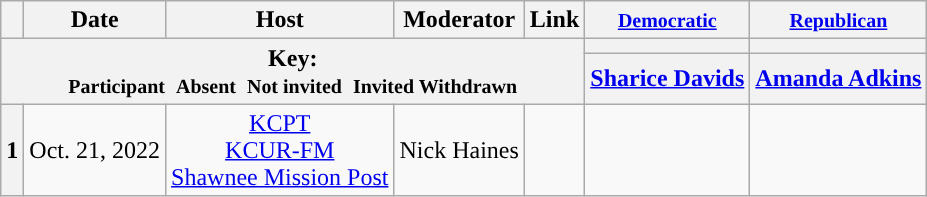<table class="wikitable" style="text-align:center;">
<tr>
<th scope="col"></th>
<th scope="col">Date</th>
<th scope="col">Host</th>
<th scope="col">Moderator</th>
<th scope="col">Link</th>
<th scope="col"><small><a href='#'>Democratic</a></small></th>
<th scope="col"><small><a href='#'>Republican</a></small></th>
</tr>
<tr>
<th colspan="5" rowspan="2">Key:<br> <small>Participant </small>  <small>Absent </small>  <small>Not invited </small>  <small>Invited  Withdrawn</small></th>
<th scope="col" style="background:"></th>
<th scope="col" style="background:"></th>
</tr>
<tr>
<th scope="col"><a href='#'>Sharice Davids</a></th>
<th scope="col"><a href='#'>Amanda Adkins</a></th>
</tr>
<tr>
<th>1</th>
<td style="white-space:nowrap;">Oct. 21, 2022</td>
<td style="white-space:nowrap;"><a href='#'>KCPT</a><br><a href='#'>KCUR-FM</a><br><a href='#'>Shawnee Mission Post</a></td>
<td style="white-space:nowrap;">Nick Haines</td>
<td style="white-space:nowrap;"></td>
<td></td>
<td></td>
</tr>
</table>
